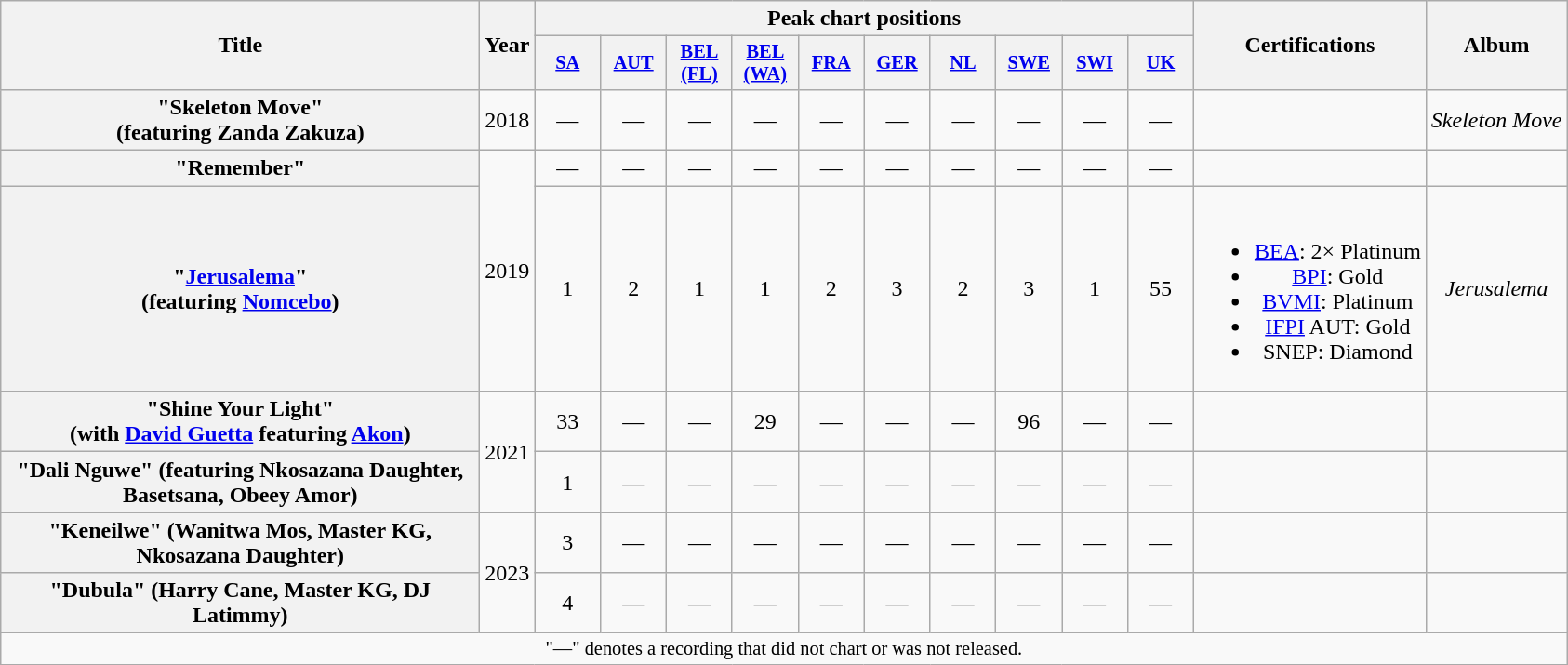<table class="wikitable plainrowheaders" style="text-align:center;">
<tr>
<th scope="col" rowspan="2" style="width:21em;">Title</th>
<th scope="col" rowspan="2" style="width:1em;">Year</th>
<th scope="col" colspan="10">Peak chart positions</th>
<th scope="col" rowspan="2">Certifications</th>
<th scope="col" rowspan="2">Album</th>
</tr>
<tr>
<th scope="col" style="width:3em;font-size:85%;"><a href='#'>SA</a><br></th>
<th scope="col" style="width:3em;font-size:85%;"><a href='#'>AUT</a><br></th>
<th scope="col" style="width:3em;font-size:85%;"><a href='#'>BEL (FL)</a><br></th>
<th scope="col" style="width:3em;font-size:85%;"><a href='#'>BEL (WA)</a><br></th>
<th scope="col" style="width:3em;font-size:85%;"><a href='#'>FRA</a><br></th>
<th scope="col" style="width:3em;font-size:85%;"><a href='#'>GER</a><br></th>
<th scope="col" style="width:3em;font-size:85%;"><a href='#'>NL</a><br></th>
<th scope="col" style="width:3em;font-size:85%;"><a href='#'>SWE</a><br></th>
<th scope="col" style="width:3em;font-size:85%;"><a href='#'>SWI</a><br></th>
<th scope="col" style="width:3em;font-size:85%;"><a href='#'>UK</a><br></th>
</tr>
<tr>
<th scope="row">"Skeleton Move"<br><span>(featuring Zanda Zakuza)</span></th>
<td>2018</td>
<td>—</td>
<td>—</td>
<td>—</td>
<td>—</td>
<td>—</td>
<td>—</td>
<td>—</td>
<td>—</td>
<td>—</td>
<td>—</td>
<td></td>
<td><em>Skeleton Move</em></td>
</tr>
<tr>
<th scope="row">"Remember"</th>
<td rowspan="2">2019</td>
<td>—</td>
<td>—</td>
<td>—</td>
<td>—</td>
<td>—</td>
<td>—</td>
<td>—</td>
<td>—</td>
<td>—</td>
<td>—</td>
<td></td>
<td></td>
</tr>
<tr>
<th scope="row">"<a href='#'>Jerusalema</a>"<br><span>(featuring <a href='#'>Nomcebo</a></span><span>)</span></th>
<td>1</td>
<td>2</td>
<td>1</td>
<td>1</td>
<td>2</td>
<td>3</td>
<td>2</td>
<td>3</td>
<td>1</td>
<td>55</td>
<td><br><ul><li><a href='#'>BEA</a>: 2× Platinum</li><li><a href='#'>BPI</a>: Gold</li><li><a href='#'>BVMI</a>: Platinum</li><li><a href='#'>IFPI</a> AUT: Gold</li><li>SNEP: Diamond</li></ul></td>
<td><em>Jerusalema</em></td>
</tr>
<tr>
<th scope="row">"Shine Your Light"<br><span>(with <a href='#'>David Guetta</a> featuring <a href='#'>Akon</a>)</span></th>
<td rowspan=2>2021</td>
<td>33</td>
<td>—</td>
<td>—</td>
<td>29</td>
<td>—</td>
<td>—</td>
<td>—</td>
<td>96</td>
<td>—</td>
<td>—</td>
<td></td>
<td></td>
</tr>
<tr>
<th scope="row">"Dali Nguwe" (featuring Nkosazana Daughter, Basetsana, Obeey Amor)</th>
<td>1</td>
<td>—</td>
<td>—</td>
<td>—</td>
<td>—</td>
<td>—</td>
<td>—</td>
<td>—</td>
<td>—</td>
<td>—</td>
<td></td>
<td></td>
</tr>
<tr>
<th scope="row">"Keneilwe" (Wanitwa Mos, Master KG, Nkosazana Daughter)</th>
<td rowspan=2>2023</td>
<td>3</td>
<td>—</td>
<td>—</td>
<td>—</td>
<td>—</td>
<td>—</td>
<td>—</td>
<td>—</td>
<td>—</td>
<td>—</td>
<td></td>
<td></td>
</tr>
<tr>
<th scope="row">"Dubula" (Harry Cane, Master KG, DJ Latimmy)</th>
<td>4</td>
<td>—</td>
<td>—</td>
<td>—</td>
<td>—</td>
<td>—</td>
<td>—</td>
<td>—</td>
<td>—</td>
<td>—</td>
<td></td>
<td></td>
</tr>
<tr>
<td style="font-size:85%;" colspan="22">"—" denotes a recording that did not chart or was not released.</td>
</tr>
</table>
